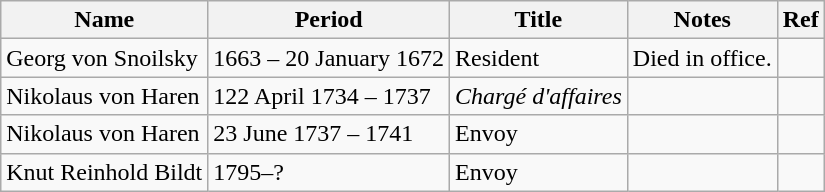<table class="wikitable">
<tr>
<th>Name</th>
<th>Period</th>
<th>Title</th>
<th>Notes</th>
<th>Ref</th>
</tr>
<tr>
<td>Georg von Snoilsky</td>
<td>1663 – 20 January 1672</td>
<td>Resident</td>
<td>Died in office.</td>
<td></td>
</tr>
<tr>
<td>Nikolaus von Haren</td>
<td>122 April 1734 – 1737</td>
<td><em>Chargé d'affaires</em></td>
<td></td>
<td></td>
</tr>
<tr>
<td>Nikolaus von Haren</td>
<td>23 June 1737 – 1741</td>
<td>Envoy</td>
<td></td>
<td></td>
</tr>
<tr>
<td>Knut Reinhold Bildt</td>
<td>1795–?</td>
<td>Envoy</td>
<td></td>
<td></td>
</tr>
</table>
